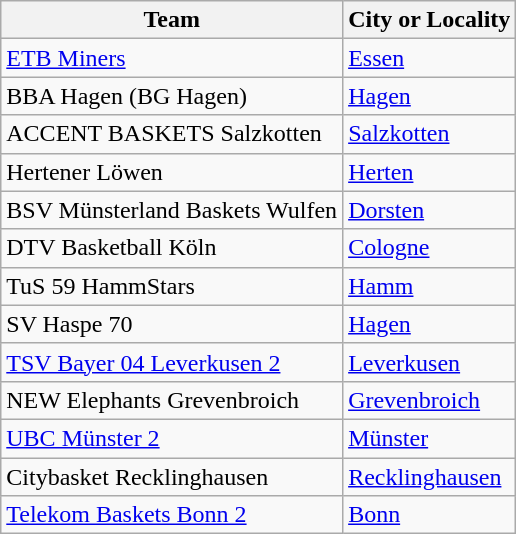<table class="wikitable sortable" style="margin:1em 2em 1em 1em;">
<tr>
<th>Team</th>
<th>City or Locality</th>
</tr>
<tr>
<td><a href='#'>ETB Miners</a></td>
<td><a href='#'>Essen</a></td>
</tr>
<tr>
<td>BBA Hagen (BG Hagen)</td>
<td><a href='#'>Hagen</a></td>
</tr>
<tr>
<td>ACCENT BASKETS Salzkotten</td>
<td><a href='#'>Salzkotten</a></td>
</tr>
<tr>
<td>Hertener Löwen</td>
<td><a href='#'>Herten</a></td>
</tr>
<tr>
<td>BSV Münsterland Baskets Wulfen</td>
<td><a href='#'>Dorsten</a></td>
</tr>
<tr>
<td>DTV Basketball Köln</td>
<td><a href='#'>Cologne</a></td>
</tr>
<tr>
<td>TuS 59 HammStars</td>
<td><a href='#'>Hamm</a></td>
</tr>
<tr>
<td>SV Haspe 70</td>
<td><a href='#'>Hagen</a></td>
</tr>
<tr>
<td><a href='#'>TSV Bayer 04 Leverkusen 2</a></td>
<td><a href='#'>Leverkusen</a></td>
</tr>
<tr>
<td>NEW Elephants Grevenbroich</td>
<td><a href='#'>Grevenbroich</a></td>
</tr>
<tr>
<td><a href='#'>UBC Münster 2</a></td>
<td><a href='#'>Münster</a></td>
</tr>
<tr>
<td>Citybasket Recklinghausen</td>
<td><a href='#'>Recklinghausen</a></td>
</tr>
<tr>
<td><a href='#'>Telekom Baskets Bonn 2</a></td>
<td><a href='#'>Bonn</a></td>
</tr>
</table>
